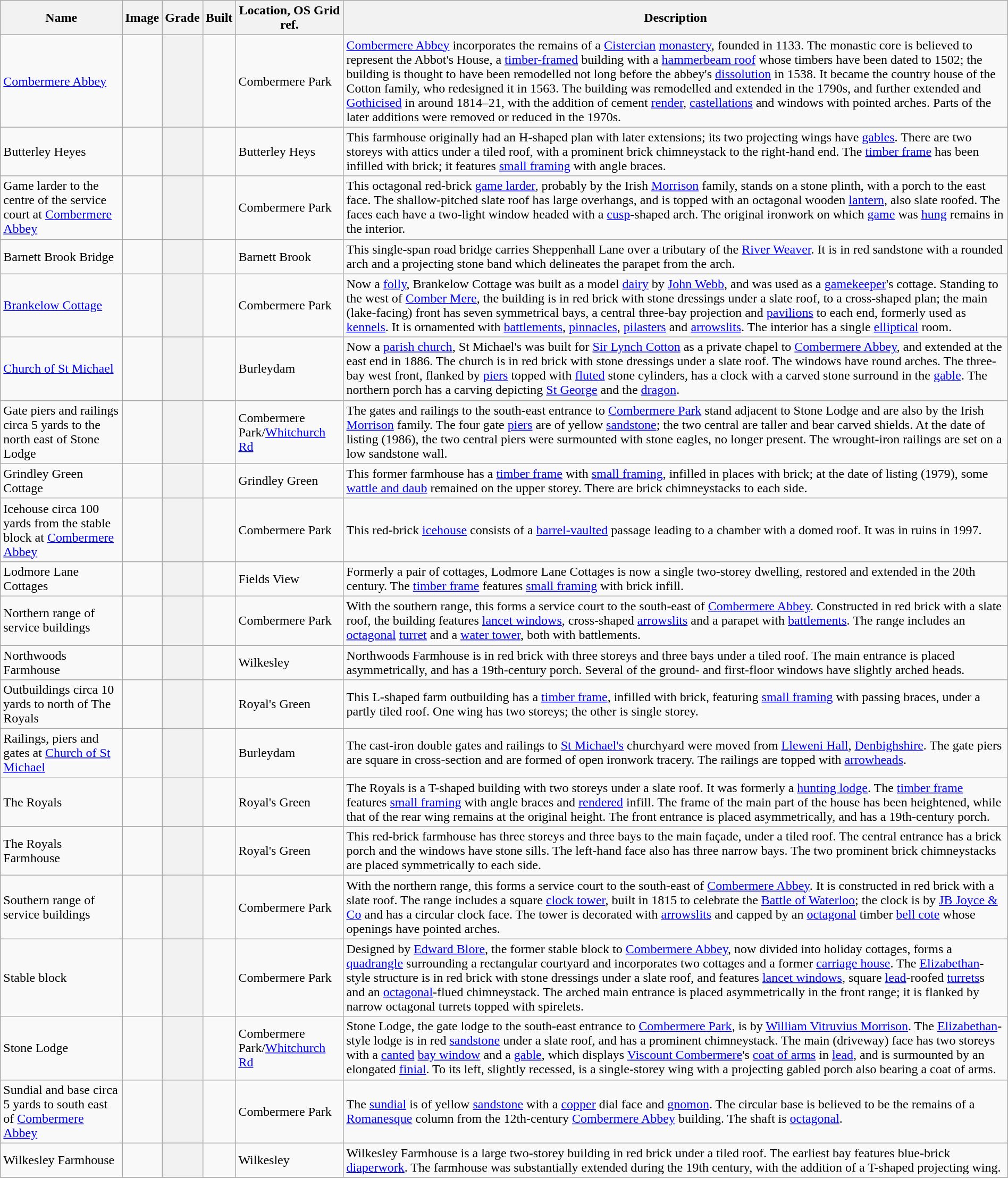<table class="wikitable sortable plainrowheaders" style="margin-right: 0;">
<tr>
<th scope="col">Name</th>
<th scope="col" class="unsortable">Image</th>
<th scope="col">Grade</th>
<th scope="col">Built</th>
<th scope="col">Location, OS Grid ref.</th>
<th scope="col" class="unsortable">Description</th>
</tr>
<tr>
<td scope="row"><a href='#'>Combermere Abbey</a></td>
<td></td>
<th></th>
<td></td>
<td>Combermere Park <small></small></td>
<td><a href='#'>Combermere Abbey</a> incorporates the remains of a <a href='#'>Cistercian</a> <a href='#'>monastery</a>, founded in 1133. The monastic core is believed to represent the Abbot's House, a <a href='#'>timber-framed</a> building with a <a href='#'>hammerbeam roof</a> whose timbers have been dated to 1502; the building is thought to have been remodelled not long before the abbey's <a href='#'>dissolution</a> in 1538. It became the country house of the Cotton family, who redesigned it in 1563. The building was remodelled and extended in the 1790s, and further extended and <a href='#'>Gothicised</a> in around 1814–21, with the addition of cement <a href='#'>render</a>, <a href='#'>castellations</a> and windows with pointed arches. Parts of the later additions were removed or reduced in the 1970s.</td>
</tr>
<tr>
<td scope="row">Butterley Heyes</td>
<td></td>
<th></th>
<td></td>
<td>Butterley Heys <small></small></td>
<td>This farmhouse originally had an H-shaped plan with later extensions; its two projecting wings have <a href='#'>gables</a>. There are two storeys with attics under a tiled roof, with a prominent brick chimneystack to the right-hand end. The <a href='#'>timber frame</a> has been infilled with brick; it features <a href='#'>small framing</a> with angle braces.</td>
</tr>
<tr>
<td scope="row">Game larder to the centre of the service court at <a href='#'>Combermere Abbey</a></td>
<td></td>
<th></th>
<td></td>
<td>Combermere Park <small></small></td>
<td>This octagonal red-brick <a href='#'>game larder</a>, probably by the Irish <a href='#'>Morrison</a> family, stands on a stone plinth, with a porch to the east face. The shallow-pitched slate roof has large overhangs, and is topped with an octagonal wooden <a href='#'>lantern</a>, also slate roofed. The faces each have a two-light window headed with a <a href='#'>cusp</a>-shaped arch. The original ironwork on which <a href='#'>game</a> was <a href='#'>hung</a> remains in the interior.</td>
</tr>
<tr>
<td scope="row">Barnett Brook Bridge</td>
<td></td>
<th></th>
<td></td>
<td>Barnett Brook <small></small></td>
<td>This single-span road bridge carries Sheppenhall Lane over a tributary of the <a href='#'>River Weaver</a>. It is in red sandstone with a rounded arch and a projecting stone band which delineates the parapet from the arch.</td>
</tr>
<tr>
<td scope="row"><a href='#'>Brankelow Cottage</a></td>
<td></td>
<th></th>
<td></td>
<td>Combermere Park <small></small></td>
<td>Now a <a href='#'>folly</a>, Brankelow Cottage was built as a model <a href='#'>dairy</a> by <a href='#'>John Webb</a>, and was used as a <a href='#'>gamekeeper</a>'s cottage. Standing to the west of <a href='#'>Comber Mere</a>, the building is in red brick with stone dressings under a slate roof, to a cross-shaped plan; the main (lake-facing) front has seven symmetrical bays, a central three-bay projection and <a href='#'>pavilions</a> to each end, formerly used as <a href='#'>kennels</a>. It is ornamented with <a href='#'>battlements</a>, <a href='#'>pinnacles</a>, <a href='#'>pilasters</a> and <a href='#'>arrowslits</a>. The interior has a single <a href='#'>elliptical</a> room.</td>
</tr>
<tr>
<td scope="row"><a href='#'>Church of St Michael</a></td>
<td></td>
<th></th>
<td></td>
<td>Burleydam <small></small></td>
<td>Now a <a href='#'>parish church</a>, St Michael's was built for <a href='#'>Sir Lynch Cotton</a> as a private chapel to <a href='#'>Combermere Abbey</a>, and extended at the east end in 1886. The church is in red brick with stone dressings under a slate roof. The windows have round arches. The three-bay west front, flanked by <a href='#'>piers</a> topped with <a href='#'>fluted</a> stone cylinders, has a clock with a carved stone surround in the <a href='#'>gable</a>. The northern porch has a carving depicting <a href='#'>St George</a> and the <a href='#'>dragon</a>.</td>
</tr>
<tr>
<td scope="row">Gate piers and railings circa 5 yards to the north east of Stone Lodge</td>
<td></td>
<th></th>
<td></td>
<td>Combermere Park/<a href='#'>Whitchurch Rd</a> <small></small></td>
<td>The gates and railings to the south-east entrance to <a href='#'>Combermere Park</a> stand adjacent to Stone Lodge and are also by the Irish <a href='#'>Morrison</a> family. The four gate <a href='#'>piers</a> are of yellow <a href='#'>sandstone</a>; the two central are taller and bear carved shields. At the date of listing (1986), the two central piers were surmounted with stone eagles, no longer present. The wrought-iron railings are set on a low sandstone wall.</td>
</tr>
<tr>
<td scope="row">Grindley Green Cottage</td>
<td></td>
<th></th>
<td></td>
<td>Grindley Green <small></small></td>
<td>This former farmhouse has a <a href='#'>timber frame</a> with <a href='#'>small framing</a>, infilled in places with brick; at the date of listing (1979), some <a href='#'>wattle and daub</a> remained on the upper storey. There are brick chimneystacks to each side.</td>
</tr>
<tr>
<td scope="row">Icehouse circa 100 yards from the stable block at <a href='#'>Combermere Abbey</a></td>
<td></td>
<th></th>
<td></td>
<td>Combermere Park <small></small></td>
<td>This red-brick <a href='#'>icehouse</a> consists of a <a href='#'>barrel-vaulted</a> passage leading to a chamber with a domed roof. It was in ruins in 1997.</td>
</tr>
<tr>
<td scope="row">Lodmore Lane Cottages</td>
<td></td>
<th></th>
<td></td>
<td>Fields View <small></small></td>
<td>Formerly a pair of cottages, Lodmore Lane Cottages is now a single two-storey dwelling, restored and extended in the 20th century. The <a href='#'>timber frame</a> features <a href='#'>small framing</a> with brick infill.</td>
</tr>
<tr>
<td scope="row">Northern range of service buildings</td>
<td></td>
<th></th>
<td></td>
<td>Combermere Park <small></small></td>
<td>With the southern range, this forms a service court to the south-east of <a href='#'>Combermere Abbey</a>. Constructed in red brick with a slate roof, the building features <a href='#'>lancet windows</a>, cross-shaped <a href='#'>arrowslits</a> and a parapet with <a href='#'>battlements</a>. The range includes an <a href='#'>octagonal</a> <a href='#'>turret</a> and a <a href='#'>water tower</a>, both with battlements.</td>
</tr>
<tr>
<td scope="row">Northwoods Farmhouse</td>
<td></td>
<th></th>
<td></td>
<td>Wilkesley <small></small></td>
<td>Northwoods Farmhouse is in red brick with three storeys and three bays under a tiled roof. The main entrance is placed asymmetrically, and has a 19th-century porch. Several of the ground- and first-floor windows have slightly arched heads.</td>
</tr>
<tr>
<td scope="row">Outbuildings circa 10 yards to north of The Royals</td>
<td></td>
<th></th>
<td></td>
<td>Royal's Green <small></small></td>
<td>This L-shaped farm outbuilding has a <a href='#'>timber frame</a>, infilled with brick, featuring <a href='#'>small framing</a> with passing braces, under a partly tiled roof. One wing has two storeys; the other is single storey.</td>
</tr>
<tr>
<td scope="row">Railings, piers and gates at <a href='#'>Church of St Michael</a></td>
<td></td>
<th></th>
<td></td>
<td>Burleydam <small></small></td>
<td>The cast-iron double gates and railings to <a href='#'>St Michael's</a> churchyard were moved from <a href='#'>Lleweni Hall</a>, <a href='#'>Denbighshire</a>. The gate piers are square in cross-section and are formed of open ironwork tracery. The railings are topped with <a href='#'>arrowheads</a>.</td>
</tr>
<tr>
<td scope="row">The Royals</td>
<td></td>
<th></th>
<td></td>
<td>Royal's Green <small></small></td>
<td>The Royals is a T-shaped building with two storeys under a slate roof. It was formerly a <a href='#'>hunting lodge</a>. The <a href='#'>timber frame</a> features <a href='#'>small framing</a> with angle braces and <a href='#'>rendered</a> infill. The frame of the main part of the house has been heightened, while that of the rear wing remains at the original height. The front entrance is placed asymmetrically, and has a 19th-century porch.</td>
</tr>
<tr>
<td scope="row">The Royals Farmhouse</td>
<td></td>
<th></th>
<td></td>
<td>Royal's Green <small></small></td>
<td>This red-brick farmhouse has three storeys and three bays to the main façade, under a tiled roof. The central entrance has a brick porch and the windows have stone sills. The left-hand face also has three narrow bays. The two prominent brick chimneystacks are placed symmetrically to each side.</td>
</tr>
<tr>
<td scope="row">Southern range of service buildings</td>
<td></td>
<th></th>
<td></td>
<td>Combermere Park <small></small></td>
<td>With the northern range, this forms a service court to the south-east of <a href='#'>Combermere Abbey</a>. It is constructed in red brick with a slate roof. The range includes a square <a href='#'>clock tower</a>, built in 1815 to celebrate the <a href='#'>Battle of Waterloo</a>; the clock is by <a href='#'>JB Joyce & Co</a> and has a circular clock face. The tower is decorated with <a href='#'>arrowslits</a> and capped by an <a href='#'>octagonal</a> timber <a href='#'>bell cote</a> whose openings have pointed arches.</td>
</tr>
<tr>
<td scope="row">Stable block</td>
<td></td>
<th></th>
<td></td>
<td>Combermere Park <small></small></td>
<td>Designed by <a href='#'>Edward Blore</a>, the former stable block to <a href='#'>Combermere Abbey</a>, now divided into holiday cottages, forms a <a href='#'>quadrangle</a> surrounding a rectangular courtyard and incorporates two cottages and a former <a href='#'>carriage house</a>. The <a href='#'>Elizabethan</a>-style structure is in red brick with stone dressings under a slate roof, and features <a href='#'>lancet windows</a>, square <a href='#'>lead</a>-roofed <a href='#'>turrets</a>s and an <a href='#'>octagonal</a>-flued chimneystack. The arched main entrance is placed asymmetrically in the front range; it is flanked by narrow octagonal turrets topped with spirelets.</td>
</tr>
<tr>
<td scope="row">Stone Lodge</td>
<td></td>
<th></th>
<td></td>
<td>Combermere Park/<a href='#'>Whitchurch Rd</a> <small></small></td>
<td>Stone Lodge, the gate lodge to the south-east entrance to <a href='#'>Combermere Park</a>, is by <a href='#'>William Vitruvius Morrison</a>. The <a href='#'>Elizabethan</a>-style lodge is in red <a href='#'>sandstone</a> under a slate roof, and has a prominent chimneystack. The main (driveway) face has two storeys with a <a href='#'>canted</a> <a href='#'>bay window</a> and a <a href='#'>gable</a>, which displays <a href='#'>Viscount Combermere</a>'s <a href='#'>coat of arms</a> in <a href='#'>lead</a>, and is surmounted by an elongated <a href='#'>finial</a>. To its left, slightly recessed, is a single-storey wing with a projecting gabled porch also bearing a coat of arms.</td>
</tr>
<tr>
<td scope="row">Sundial and base circa 5 yards to south east of <a href='#'>Combermere Abbey</a></td>
<td></td>
<th></th>
<td></td>
<td>Combermere Park <small></small></td>
<td>The <a href='#'>sundial</a> is of yellow <a href='#'>sandstone</a> with a <a href='#'>copper</a> dial face and <a href='#'>gnomon</a>. The circular base is believed to be the remains of a <a href='#'>Romanesque</a> column from the 12th-century <a href='#'>Combermere Abbey</a> building. The shaft is <a href='#'>octagonal</a>.</td>
</tr>
<tr>
<td scope="row">Wilkesley Farmhouse</td>
<td></td>
<th></th>
<td></td>
<td>Wilkesley <small></small></td>
<td>Wilkesley Farmhouse is a large two-storey building in red brick under a tiled roof. The earliest bay features blue-brick <a href='#'>diaperwork</a>. The farmhouse was substantially extended during the 19th century, with the addition of a T-shaped projecting wing.</td>
</tr>
<tr>
</tr>
</table>
